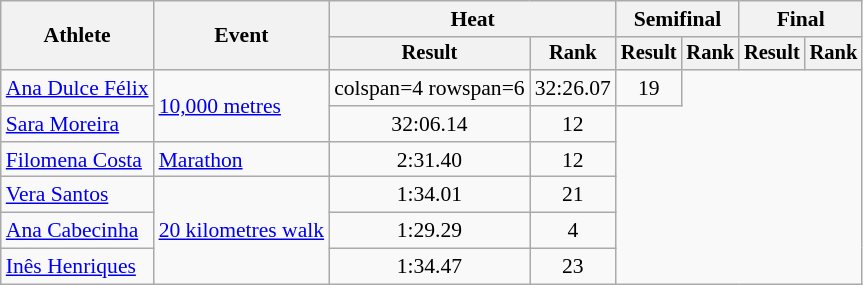<table class="wikitable" style="font-size:90%">
<tr>
<th rowspan="2">Athlete</th>
<th rowspan="2">Event</th>
<th colspan="2">Heat</th>
<th colspan="2">Semifinal</th>
<th colspan="2">Final</th>
</tr>
<tr style="font-size:95%">
<th>Result</th>
<th>Rank</th>
<th>Result</th>
<th>Rank</th>
<th>Result</th>
<th>Rank</th>
</tr>
<tr style=text-align:center>
<td style=text-align:left><a href='#'>Ana Dulce Félix</a></td>
<td style=text-align:left rowspan=2><a href='#'>10,000 metres</a></td>
<td>colspan=4 rowspan=6 </td>
<td>32:26.07</td>
<td>19</td>
</tr>
<tr style=text-align:center>
<td style=text-align:left><a href='#'>Sara Moreira</a></td>
<td>32:06.14</td>
<td>12</td>
</tr>
<tr style=text-align:center>
<td style=text-align:left><a href='#'>Filomena Costa</a></td>
<td style=text-align:left><a href='#'>Marathon</a></td>
<td>2:31.40</td>
<td>12</td>
</tr>
<tr style=text-align:center>
<td style=text-align:left><a href='#'>Vera Santos</a></td>
<td style=text-align:left rowspan=3><a href='#'>20 kilometres walk</a></td>
<td>1:34.01</td>
<td>21</td>
</tr>
<tr style=text-align:center>
<td style=text-align:left><a href='#'>Ana Cabecinha</a></td>
<td>1:29.29</td>
<td>4</td>
</tr>
<tr style=text-align:center>
<td style=text-align:left><a href='#'>Inês Henriques</a></td>
<td>1:34.47</td>
<td>23</td>
</tr>
</table>
